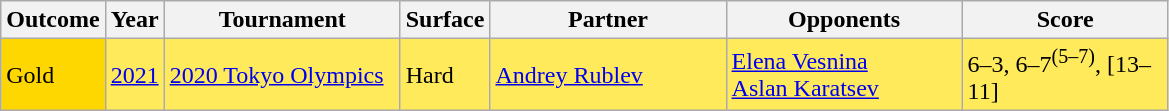<table class="sortable wikitable">
<tr>
<th>Outcome</th>
<th>Year</th>
<th width=150>Tournament</th>
<th>Surface</th>
<th width=150>Partner</th>
<th width=150>Opponents</th>
<th width=130>Score</th>
</tr>
<tr bgcolor=ffea5c>
<td bgcolor=gold>Gold</td>
<td><a href='#'>2021</a></td>
<td><a href='#'>2020 Tokyo Olympics</a></td>
<td>Hard</td>
<td> <a href='#'>Andrey Rublev</a></td>
<td> <a href='#'>Elena Vesnina</a> <br>  <a href='#'>Aslan Karatsev</a></td>
<td>6–3, 6–7<sup>(5–7)</sup>, [13–11]</td>
</tr>
</table>
